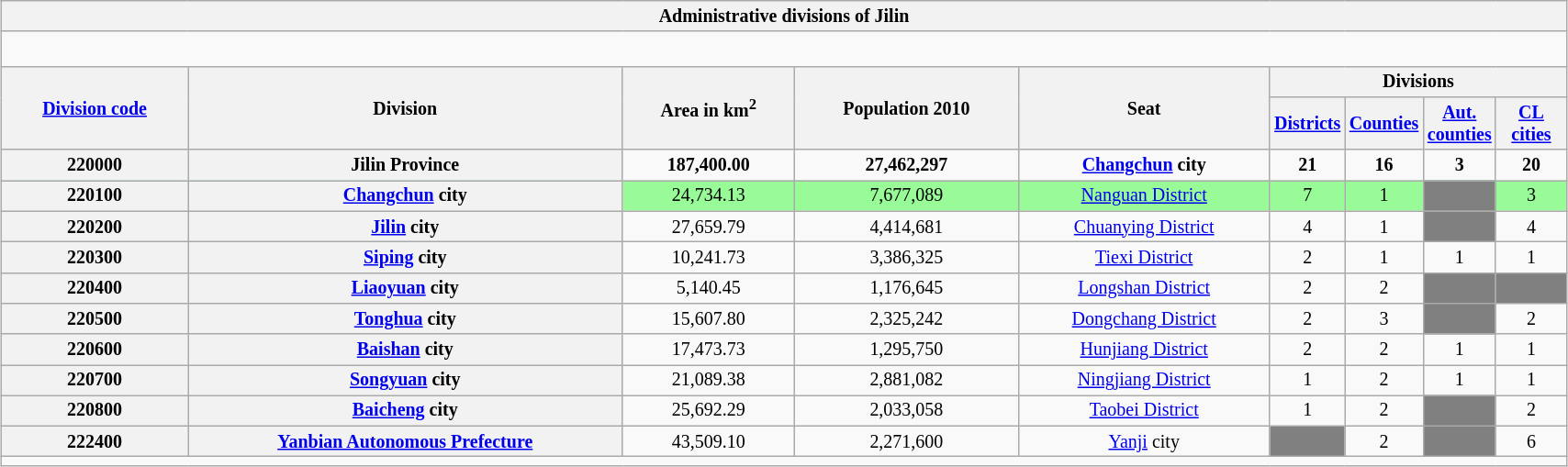<table class="wikitable" style="margin:1em auto 1em auto; width:90%; font-size:smaller; text-align:center">
<tr>
<th colspan="9">Administrative divisions of Jilin</th>
</tr>
<tr>
<td colspan="9" style="font-size:larger"><div><br>










</div></td>
</tr>
<tr>
<th ! scope="col" rowspan="2"><a href='#'>Division code</a></th>
<th ! scope="col" rowspan="2">Division</th>
<th ! scope="col" rowspan="2">Area in km<sup>2</sup></th>
<th ! scope="col" rowspan="2">Population 2010</th>
<th ! scope="col" rowspan="2">Seat</th>
<th ! scope="col" colspan="4">Divisions</th>
</tr>
<tr>
<th ! scope="col" width="45"><a href='#'>Districts</a></th>
<th ! scope="col" width="45"><a href='#'>Counties</a></th>
<th ! scope="col" width="45"><a href='#'>Aut. counties</a></th>
<th ! scope="col" width="45"><a href='#'>CL cities</a></th>
</tr>
<tr style="font-weight: bold">
<th>220000</th>
<th>Jilin Province</th>
<td>187,400.00</td>
<td>27,462,297</td>
<td><a href='#'>Changchun</a> city</td>
<td>21</td>
<td>16</td>
<td>3</td>
<td>20</td>
</tr>
<tr bgcolor="#98FB98">
<th>220100</th>
<th><a href='#'>Changchun</a> city</th>
<td>24,734.13</td>
<td>7,677,089</td>
<td><a href='#'>Nanguan District</a></td>
<td>7</td>
<td>1</td>
<td bgcolor="grey"></td>
<td>3</td>
</tr>
<tr>
<th>220200</th>
<th><a href='#'>Jilin</a> city</th>
<td>27,659.79</td>
<td>4,414,681</td>
<td><a href='#'>Chuanying District</a></td>
<td>4</td>
<td>1</td>
<td bgcolor="grey"></td>
<td>4</td>
</tr>
<tr>
<th>220300</th>
<th><a href='#'>Siping</a> city</th>
<td>10,241.73</td>
<td>3,386,325</td>
<td><a href='#'>Tiexi District</a></td>
<td>2</td>
<td>1</td>
<td>1</td>
<td>1</td>
</tr>
<tr>
<th>220400</th>
<th><a href='#'>Liaoyuan</a> city</th>
<td>5,140.45</td>
<td>1,176,645</td>
<td><a href='#'>Longshan District</a></td>
<td>2</td>
<td>2</td>
<td bgcolor="grey"></td>
<td bgcolor="grey"></td>
</tr>
<tr>
<th>220500</th>
<th><a href='#'>Tonghua</a> city</th>
<td>15,607.80</td>
<td>2,325,242</td>
<td><a href='#'>Dongchang District</a></td>
<td>2</td>
<td>3</td>
<td bgcolor="grey"></td>
<td>2</td>
</tr>
<tr>
<th>220600</th>
<th><a href='#'>Baishan</a> city</th>
<td>17,473.73</td>
<td>1,295,750</td>
<td><a href='#'>Hunjiang District</a></td>
<td>2</td>
<td>2</td>
<td>1</td>
<td>1</td>
</tr>
<tr>
<th>220700</th>
<th><a href='#'>Songyuan</a> city</th>
<td>21,089.38</td>
<td>2,881,082</td>
<td><a href='#'>Ningjiang District</a></td>
<td>1</td>
<td>2</td>
<td>1</td>
<td>1</td>
</tr>
<tr>
<th>220800</th>
<th><a href='#'>Baicheng</a> city</th>
<td>25,692.29</td>
<td>2,033,058</td>
<td><a href='#'>Taobei District</a></td>
<td>1</td>
<td>2</td>
<td bgcolor="grey"></td>
<td>2</td>
</tr>
<tr>
<th>222400</th>
<th><a href='#'>Yanbian Autonomous Prefecture</a></th>
<td>43,509.10</td>
<td>2,271,600</td>
<td><a href='#'>Yanji</a> city</td>
<td bgcolor="grey"></td>
<td>2</td>
<td bgcolor="grey"></td>
<td>6</td>
</tr>
<tr>
<td colspan = "12"></td>
</tr>
</table>
